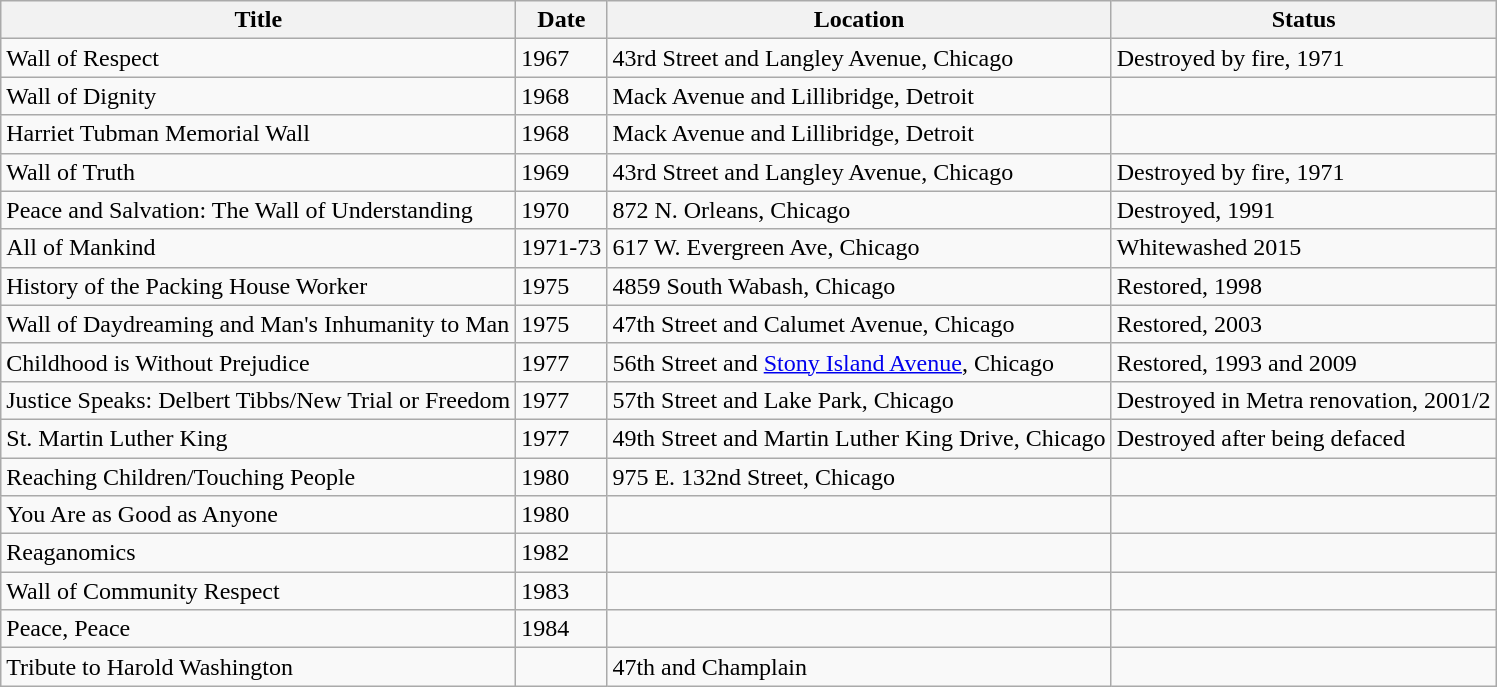<table class="wikitable sortable" border="1">
<tr>
<th>Title</th>
<th>Date</th>
<th>Location</th>
<th>Status</th>
</tr>
<tr>
<td>Wall of Respect</td>
<td>1967</td>
<td>43rd Street and Langley Avenue, Chicago</td>
<td>Destroyed by fire, 1971</td>
</tr>
<tr>
<td>Wall of Dignity</td>
<td>1968</td>
<td>Mack Avenue and Lillibridge, Detroit</td>
<td></td>
</tr>
<tr>
<td>Harriet Tubman Memorial Wall</td>
<td>1968</td>
<td>Mack Avenue and Lillibridge, Detroit</td>
<td></td>
</tr>
<tr>
<td>Wall of Truth</td>
<td>1969</td>
<td>43rd Street and Langley Avenue, Chicago</td>
<td>Destroyed by fire, 1971</td>
</tr>
<tr>
<td>Peace and Salvation: The Wall of Understanding</td>
<td>1970</td>
<td>872 N. Orleans, Chicago</td>
<td>Destroyed, 1991</td>
</tr>
<tr>
<td>All of Mankind</td>
<td>1971-73</td>
<td>617 W. Evergreen Ave, Chicago</td>
<td>Whitewashed 2015</td>
</tr>
<tr>
<td>History of the Packing House Worker</td>
<td>1975</td>
<td>4859 South Wabash, Chicago</td>
<td>Restored, 1998</td>
</tr>
<tr>
<td>Wall of Daydreaming and Man's Inhumanity to Man</td>
<td>1975</td>
<td>47th Street and Calumet Avenue, Chicago</td>
<td>Restored, 2003</td>
</tr>
<tr>
<td>Childhood is Without Prejudice</td>
<td>1977</td>
<td>56th Street and <a href='#'>Stony Island Avenue</a>, Chicago</td>
<td>Restored, 1993 and 2009</td>
</tr>
<tr>
<td>Justice Speaks: Delbert Tibbs/New Trial or Freedom</td>
<td>1977</td>
<td>57th Street and Lake Park, Chicago</td>
<td>Destroyed in Metra renovation, 2001/2</td>
</tr>
<tr>
<td>St. Martin Luther King</td>
<td>1977</td>
<td>49th Street and Martin Luther King Drive, Chicago</td>
<td>Destroyed after being defaced</td>
</tr>
<tr>
<td>Reaching Children/Touching People</td>
<td>1980</td>
<td>975 E. 132nd Street, Chicago</td>
<td></td>
</tr>
<tr>
<td>You Are as Good as Anyone</td>
<td>1980</td>
<td></td>
<td></td>
</tr>
<tr>
<td>Reaganomics</td>
<td>1982</td>
<td></td>
<td></td>
</tr>
<tr>
<td>Wall of Community Respect</td>
<td>1983</td>
<td></td>
<td></td>
</tr>
<tr>
<td>Peace, Peace</td>
<td>1984</td>
<td></td>
<td></td>
</tr>
<tr>
<td>Tribute to Harold Washington</td>
<td></td>
<td>47th and Champlain</td>
<td></td>
</tr>
</table>
